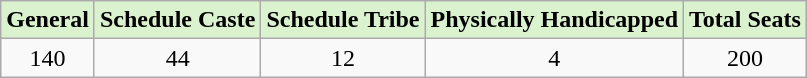<table class="wikitable" style="text-align:center">
<tr>
<th style="background-color: #DAF2CE">General</th>
<th style="background-color: #DAF2CE">Schedule Caste</th>
<th style="background-color: #DAF2CE">Schedule Tribe</th>
<th style="background-color: #DAF2CE">Physically Handicapped</th>
<th style="background-color: #DAF2CE">Total Seats</th>
</tr>
<tr>
<td>140</td>
<td>44</td>
<td>12</td>
<td>4</td>
<td>200</td>
</tr>
</table>
